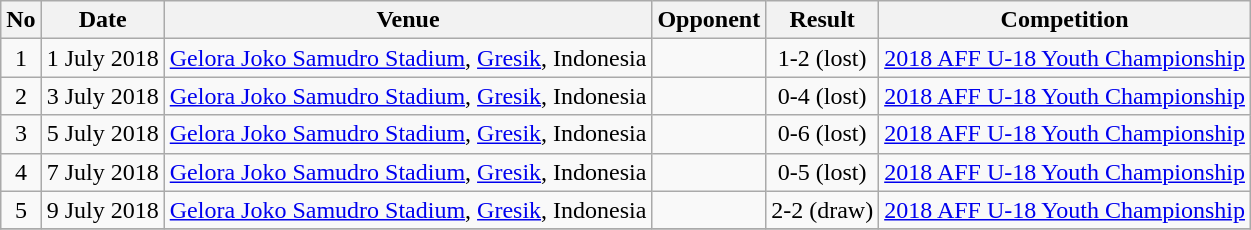<table class="wikitable">
<tr>
<th>No</th>
<th>Date</th>
<th>Venue</th>
<th>Opponent</th>
<th>Result</th>
<th>Competition</th>
</tr>
<tr>
<td align=center>1</td>
<td>1 July 2018</td>
<td><a href='#'>Gelora Joko Samudro Stadium</a>, <a href='#'>Gresik</a>, Indonesia</td>
<td></td>
<td align=center>1-2 (lost)</td>
<td><a href='#'>2018 AFF U-18 Youth Championship</a></td>
</tr>
<tr>
<td align=center>2</td>
<td>3 July 2018</td>
<td><a href='#'>Gelora Joko Samudro Stadium</a>, <a href='#'>Gresik</a>, Indonesia</td>
<td></td>
<td align=center>0-4 (lost)</td>
<td><a href='#'>2018 AFF U-18 Youth Championship</a></td>
</tr>
<tr>
<td align=center>3</td>
<td>5 July 2018</td>
<td><a href='#'>Gelora Joko Samudro Stadium</a>, <a href='#'>Gresik</a>, Indonesia</td>
<td></td>
<td align=center>0-6 (lost)</td>
<td><a href='#'>2018 AFF U-18 Youth Championship</a></td>
</tr>
<tr>
<td align=center>4</td>
<td>7 July 2018</td>
<td><a href='#'>Gelora Joko Samudro Stadium</a>, <a href='#'>Gresik</a>, Indonesia</td>
<td></td>
<td align=center>0-5 (lost)</td>
<td><a href='#'>2018 AFF U-18 Youth Championship</a></td>
</tr>
<tr>
<td align=center>5</td>
<td>9 July 2018</td>
<td><a href='#'>Gelora Joko Samudro Stadium</a>, <a href='#'>Gresik</a>, Indonesia</td>
<td></td>
<td align=center>2-2 (draw)</td>
<td><a href='#'>2018 AFF U-18 Youth Championship</a></td>
</tr>
<tr>
</tr>
</table>
